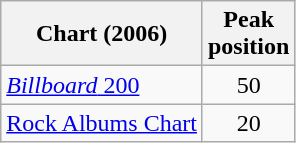<table class="wikitable">
<tr>
<th>Chart (2006)</th>
<th>Peak<br>position</th>
</tr>
<tr>
<td><a href='#'><em>Billboard</em> 200</a></td>
<td align="center">50</td>
</tr>
<tr>
<td><a href='#'>Rock Albums Chart</a></td>
<td align="center">20</td>
</tr>
</table>
